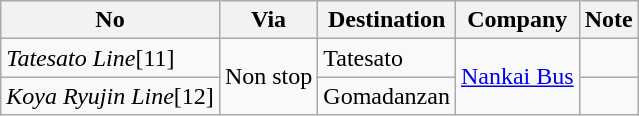<table class="wikitable">
<tr>
<th>No</th>
<th>Via</th>
<th>Destination</th>
<th>Company</th>
<th>Note</th>
</tr>
<tr>
<td><em>Tatesato Line</em>[11]</td>
<td rowspan="2">Non stop</td>
<td>Tatesato</td>
<td rowspan="2"><a href='#'>Nankai Bus</a></td>
<td></td>
</tr>
<tr>
<td><em>Koya Ryujin Line</em>[12]</td>
<td>Gomadanzan</td>
<td></td>
</tr>
</table>
